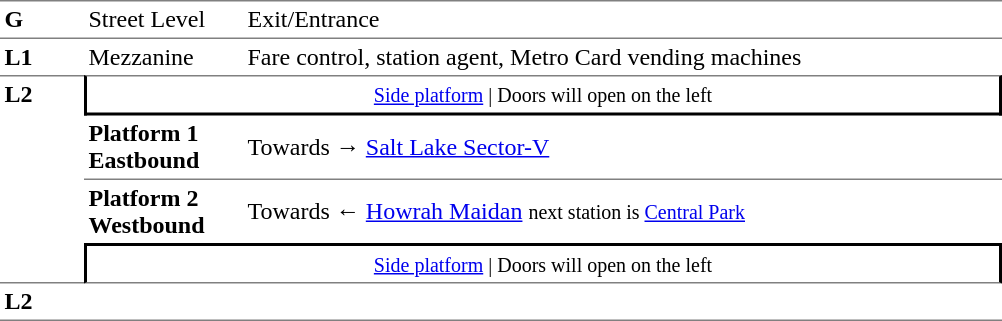<table border="0" cellspacing="0" cellpadding="3">
<tr>
<td width="50" valign="top" style="border-bottom:solid 1px gray;border-top:solid 1px gray;"><strong>G</strong></td>
<td width="100" valign="top" style="border-top:solid 1px gray;border-bottom:solid 1px gray;">Street Level</td>
<td width="500" valign="top" style="border-top:solid 1px gray;border-bottom:solid 1px gray;">Exit/Entrance</td>
</tr>
<tr>
<td valign="top"><strong>L1</strong></td>
<td valign="top">Mezzanine</td>
<td valign="top">Fare control, station agent, Metro Card vending machines<br></td>
</tr>
<tr>
<td rowspan="4" width="50" valign="top" style="border-top:solid 1px gray;border-bottom:solid 1px gray;"><strong>L2</strong></td>
<td colspan="2" style="border-top:solid 1px gray;border-right:solid 2px black;border-left:solid 2px black;border-bottom:solid 2px black;text-align:center;"><small><a href='#'>Side platform</a> | Doors will open on the left </small></td>
</tr>
<tr>
<td style="border-bottom:solid 1px gray;" width=100><span><strong>Platform 1</strong><br><strong>Eastbound</strong></span></td>
<td style="border-bottom:solid 1px gray;" width=500>Towards → <a href='#'>Salt Lake Sector-V</a></td>
</tr>
<tr>
<td><span><strong>Platform 2</strong><br><strong>Westbound</strong></span></td>
<td>Towards ← <a href='#'>Howrah Maidan</a> <small>next station is <a href='#'>Central Park</a></small></td>
</tr>
<tr>
<td colspan="2" style="border-top:solid 2px black;border-right:solid 2px black;border-left:solid 2px black;border-bottom:solid 1px gray;text-align:center;"><small><a href='#'>Side platform</a> | Doors will open on the left </small></td>
</tr>
<tr>
<td rowspan="2" width="50" valign="top" style="border-bottom:solid 1px gray;"><strong>L2</strong></td>
<td width="100" style="border-bottom:solid 1px gray;"></td>
<td width="500" style="border-bottom:solid 1px gray;"></td>
</tr>
<tr>
</tr>
</table>
